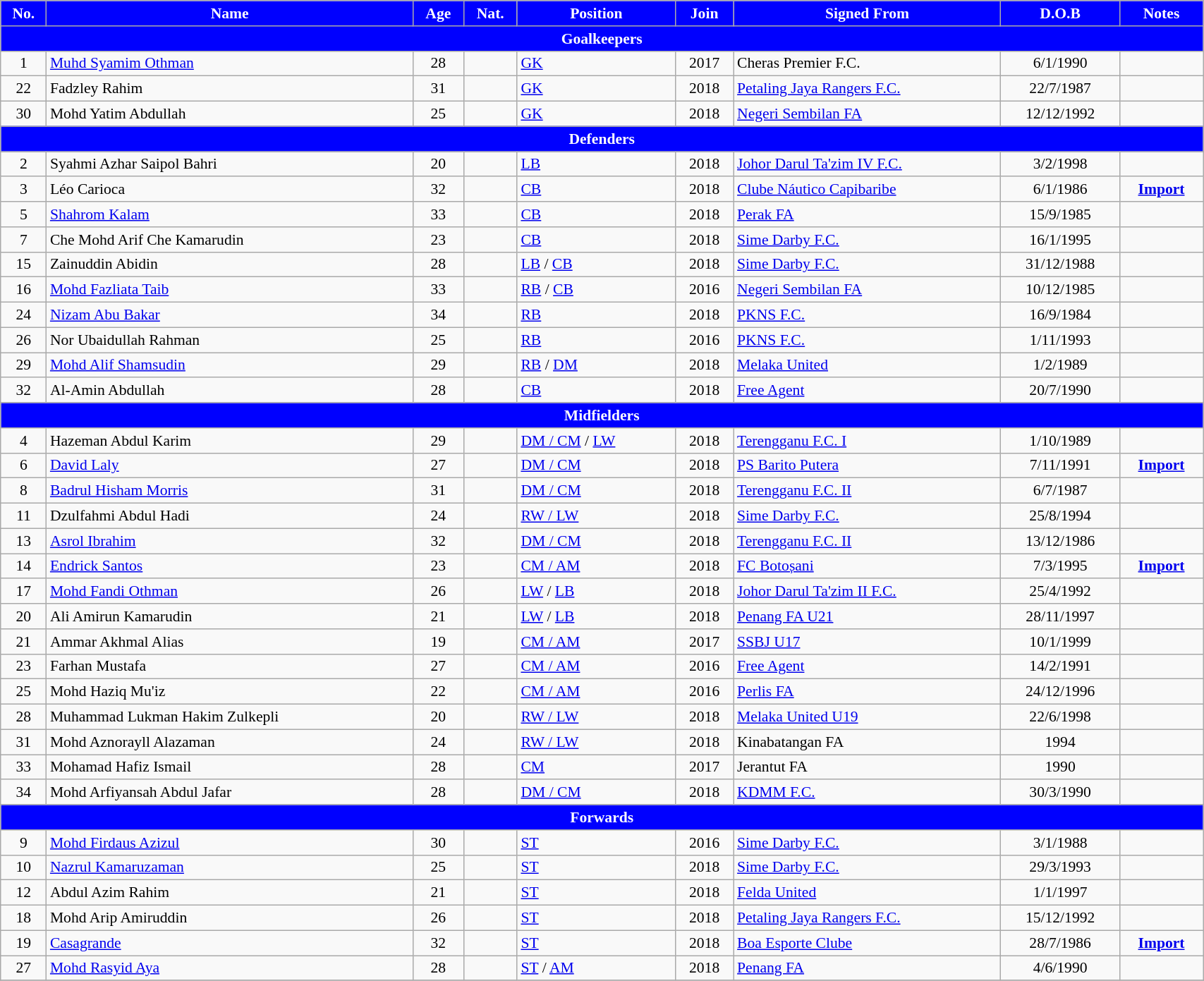<table class="wikitable sortable"  style="text-align:center; font-size:90%; width:90%;">
<tr>
<th style="background:blue; color:white;">No.</th>
<th style="background:blue; color:white;">Name</th>
<th style="background:blue; color:white;">Age</th>
<th style="background:blue; color:white;">Nat.</th>
<th style="background:blue; color:white;">Position</th>
<th style="background:blue; color:white;">Join</th>
<th style="background:blue; color:white;">Signed From</th>
<th style="background:blue; color:white;">D.O.B</th>
<th style="background:blue; color:white;">Notes</th>
</tr>
<tr>
<th colspan="11"  style="background:blue; color:white; text-align:center;">Goalkeepers</th>
</tr>
<tr>
<td>1</td>
<td align=left><a href='#'>Muhd Syamim Othman</a></td>
<td>28</td>
<td></td>
<td align=left><a href='#'>GK</a></td>
<td>2017</td>
<td align=left> Cheras Premier F.C.</td>
<td>6/1/1990</td>
<td></td>
</tr>
<tr>
<td>22</td>
<td align=left>Fadzley Rahim</td>
<td>31</td>
<td></td>
<td align=left><a href='#'>GK</a></td>
<td>2018</td>
<td align=left> <a href='#'>Petaling Jaya Rangers F.C.</a></td>
<td>22/7/1987</td>
<td></td>
</tr>
<tr>
<td>30</td>
<td align=left>Mohd Yatim Abdullah</td>
<td>25</td>
<td></td>
<td align=left><a href='#'>GK</a></td>
<td>2018</td>
<td align=left> <a href='#'>Negeri Sembilan FA</a></td>
<td>12/12/1992</td>
<td></td>
</tr>
<tr>
<th colspan="11"  style="background:blue; color:white; text-align:center;">Defenders</th>
</tr>
<tr>
<td>2</td>
<td align=left>Syahmi Azhar Saipol Bahri</td>
<td>20</td>
<td></td>
<td align=left><a href='#'>LB</a></td>
<td>2018</td>
<td align=left> <a href='#'>Johor Darul Ta'zim IV F.C.</a></td>
<td>3/2/1998</td>
<td></td>
</tr>
<tr>
<td>3</td>
<td align=left>Léo Carioca</td>
<td>32</td>
<td></td>
<td align=left><a href='#'>CB</a></td>
<td>2018</td>
<td align=left> <a href='#'>Clube Náutico Capibaribe</a></td>
<td>6/1/1986</td>
<td><strong><a href='#'>Import</a></strong></td>
</tr>
<tr>
<td>5</td>
<td align=left><a href='#'>Shahrom Kalam</a></td>
<td>33</td>
<td></td>
<td align=left><a href='#'>CB</a></td>
<td>2018</td>
<td align=left> <a href='#'>Perak FA</a></td>
<td>15/9/1985</td>
<td></td>
</tr>
<tr>
<td>7</td>
<td align=left>Che Mohd Arif Che Kamarudin</td>
<td>23</td>
<td></td>
<td align=left><a href='#'>CB</a></td>
<td>2018</td>
<td align=left> <a href='#'>Sime Darby F.C.</a></td>
<td>16/1/1995</td>
<td></td>
</tr>
<tr>
<td>15</td>
<td align=left>Zainuddin Abidin</td>
<td>28</td>
<td></td>
<td align=left><a href='#'>LB</a> / <a href='#'>CB</a></td>
<td>2018</td>
<td align=left> <a href='#'>Sime Darby F.C.</a></td>
<td>31/12/1988</td>
<td></td>
</tr>
<tr>
<td>16</td>
<td align=left><a href='#'>Mohd Fazliata Taib</a></td>
<td>33</td>
<td></td>
<td align=left><a href='#'>RB</a> / <a href='#'>CB</a></td>
<td>2016</td>
<td align=left> <a href='#'>Negeri Sembilan FA</a></td>
<td>10/12/1985</td>
<td></td>
</tr>
<tr>
<td>24</td>
<td align=left><a href='#'>Nizam Abu Bakar</a></td>
<td>34</td>
<td></td>
<td align=left><a href='#'>RB</a></td>
<td>2018</td>
<td align=left> <a href='#'>PKNS F.C.</a></td>
<td>16/9/1984</td>
<td></td>
</tr>
<tr>
<td>26</td>
<td align=left>Nor Ubaidullah Rahman</td>
<td>25</td>
<td></td>
<td align=left><a href='#'>RB</a></td>
<td>2016</td>
<td align=left> <a href='#'>PKNS F.C.</a></td>
<td>1/11/1993</td>
<td></td>
</tr>
<tr>
<td>29</td>
<td align=left><a href='#'>Mohd Alif Shamsudin</a></td>
<td>29</td>
<td></td>
<td align=left><a href='#'>RB</a> / <a href='#'>DM</a></td>
<td>2018</td>
<td align=left> <a href='#'>Melaka United</a></td>
<td>1/2/1989</td>
<td></td>
</tr>
<tr>
<td>32</td>
<td align=left>Al-Amin Abdullah</td>
<td>28</td>
<td></td>
<td align=left><a href='#'>CB</a></td>
<td>2018</td>
<td align=left> <a href='#'>Free Agent</a></td>
<td>20/7/1990</td>
<td></td>
</tr>
<tr>
<th colspan="11"  style="background:blue; color:white; text-align:center;">Midfielders</th>
</tr>
<tr>
<td>4</td>
<td align=left>Hazeman Abdul Karim</td>
<td>29</td>
<td></td>
<td align=left><a href='#'>DM / CM</a> / <a href='#'>LW</a></td>
<td>2018</td>
<td align=left> <a href='#'>Terengganu F.C. I</a></td>
<td>1/10/1989</td>
<td></td>
</tr>
<tr>
<td>6</td>
<td align=left><a href='#'>David Laly</a></td>
<td>27</td>
<td></td>
<td align=left><a href='#'>DM / CM</a></td>
<td>2018</td>
<td align=left> <a href='#'>PS Barito Putera</a></td>
<td>7/11/1991</td>
<td><strong><a href='#'>Import</a></strong></td>
</tr>
<tr>
<td>8</td>
<td align=left><a href='#'>Badrul Hisham Morris</a></td>
<td>31</td>
<td></td>
<td align=left><a href='#'>DM / CM</a></td>
<td>2018</td>
<td align=left> <a href='#'>Terengganu F.C. II</a></td>
<td>6/7/1987</td>
<td></td>
</tr>
<tr>
<td>11</td>
<td align=left>Dzulfahmi Abdul Hadi</td>
<td>24</td>
<td></td>
<td align=left><a href='#'>RW / LW</a></td>
<td>2018</td>
<td align=left> <a href='#'>Sime Darby F.C.</a></td>
<td>25/8/1994</td>
<td></td>
</tr>
<tr>
<td>13</td>
<td align=left><a href='#'>Asrol Ibrahim</a></td>
<td>32</td>
<td></td>
<td align=left><a href='#'>DM / CM</a></td>
<td>2018</td>
<td align=left> <a href='#'>Terengganu F.C. II</a></td>
<td>13/12/1986</td>
<td></td>
</tr>
<tr>
<td>14</td>
<td align=left><a href='#'>Endrick Santos</a></td>
<td>23</td>
<td></td>
<td align=left><a href='#'>CM / AM</a></td>
<td>2018</td>
<td align=left> <a href='#'>FC Botoșani</a></td>
<td>7/3/1995</td>
<td><strong><a href='#'>Import</a></strong></td>
</tr>
<tr>
<td>17</td>
<td align=left><a href='#'>Mohd Fandi Othman</a></td>
<td>26</td>
<td></td>
<td align=left><a href='#'>LW</a> / <a href='#'>LB</a></td>
<td>2018</td>
<td align=left> <a href='#'>Johor Darul Ta'zim II F.C.</a></td>
<td>25/4/1992</td>
<td></td>
</tr>
<tr>
<td>20</td>
<td align=left>Ali Amirun Kamarudin</td>
<td>21</td>
<td></td>
<td align=left><a href='#'>LW</a> / <a href='#'>LB</a></td>
<td>2018</td>
<td align=left> <a href='#'>Penang FA U21</a></td>
<td>28/11/1997</td>
<td></td>
</tr>
<tr>
<td>21</td>
<td align=left>Ammar Akhmal Alias</td>
<td>19</td>
<td></td>
<td align=left><a href='#'>CM / AM</a></td>
<td>2017</td>
<td align=left> <a href='#'>SSBJ U17</a></td>
<td>10/1/1999</td>
<td></td>
</tr>
<tr>
<td>23</td>
<td align=left>Farhan Mustafa</td>
<td>27</td>
<td></td>
<td align=left><a href='#'>CM / AM</a></td>
<td>2016</td>
<td align=left> <a href='#'>Free Agent</a></td>
<td>14/2/1991</td>
<td></td>
</tr>
<tr>
<td>25</td>
<td align=left>Mohd Haziq Mu'iz</td>
<td>22</td>
<td></td>
<td align=left><a href='#'>CM / AM</a></td>
<td>2016</td>
<td align=left> <a href='#'>Perlis FA</a></td>
<td>24/12/1996</td>
<td></td>
</tr>
<tr>
<td>28</td>
<td align=left>Muhammad Lukman Hakim Zulkepli</td>
<td>20</td>
<td></td>
<td align=left><a href='#'>RW / LW</a></td>
<td>2018</td>
<td align=left> <a href='#'>Melaka United U19</a></td>
<td>22/6/1998</td>
<td></td>
</tr>
<tr>
<td>31</td>
<td align=left>Mohd Aznorayll Alazaman</td>
<td>24</td>
<td></td>
<td align=left><a href='#'>RW / LW</a></td>
<td>2018</td>
<td align=left> Kinabatangan FA</td>
<td>1994</td>
<td></td>
</tr>
<tr>
<td>33</td>
<td align=left>Mohamad Hafiz Ismail</td>
<td>28</td>
<td></td>
<td align=left><a href='#'>CM</a></td>
<td>2017</td>
<td align=left> Jerantut FA</td>
<td>1990</td>
<td></td>
</tr>
<tr>
<td>34</td>
<td align=left>Mohd Arfiyansah Abdul Jafar</td>
<td>28</td>
<td></td>
<td align=left><a href='#'>DM / CM</a></td>
<td>2018</td>
<td align=left> <a href='#'>KDMM F.C.</a></td>
<td>30/3/1990</td>
<td></td>
</tr>
<tr>
<th colspan="11"  style="background:blue; color:white; text-align:center;">Forwards</th>
</tr>
<tr>
<td>9</td>
<td align=left><a href='#'>Mohd Firdaus Azizul</a></td>
<td>30</td>
<td></td>
<td align=left><a href='#'>ST</a></td>
<td>2016</td>
<td align=left> <a href='#'>Sime Darby F.C.</a></td>
<td>3/1/1988</td>
<td></td>
</tr>
<tr>
<td>10</td>
<td align=left><a href='#'>Nazrul Kamaruzaman</a></td>
<td>25</td>
<td></td>
<td align=left><a href='#'>ST</a></td>
<td>2018</td>
<td align=left> <a href='#'>Sime Darby F.C.</a></td>
<td>29/3/1993</td>
<td></td>
</tr>
<tr>
<td>12</td>
<td align=left>Abdul Azim Rahim</td>
<td>21</td>
<td></td>
<td align=left><a href='#'>ST</a></td>
<td>2018</td>
<td align=left> <a href='#'>Felda United</a></td>
<td>1/1/1997</td>
<td></td>
</tr>
<tr>
<td>18</td>
<td align=left>Mohd Arip Amiruddin</td>
<td>26</td>
<td></td>
<td align=left><a href='#'>ST</a></td>
<td>2018</td>
<td align=left> <a href='#'>Petaling Jaya Rangers F.C.</a></td>
<td>15/12/1992</td>
<td></td>
</tr>
<tr>
<td>19</td>
<td align=left><a href='#'>Casagrande</a></td>
<td>32</td>
<td></td>
<td align=left><a href='#'>ST</a></td>
<td>2018</td>
<td align=left> <a href='#'>Boa Esporte Clube</a></td>
<td>28/7/1986</td>
<td><strong><a href='#'>Import</a></strong></td>
</tr>
<tr>
<td>27</td>
<td align=left><a href='#'>Mohd Rasyid Aya</a></td>
<td>28</td>
<td></td>
<td align=left><a href='#'>ST</a> / <a href='#'>AM</a></td>
<td>2018</td>
<td align=left> <a href='#'>Penang FA</a></td>
<td>4/6/1990</td>
<td></td>
</tr>
<tr>
</tr>
</table>
